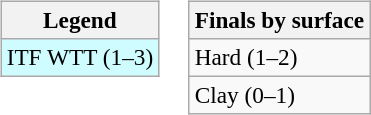<table>
<tr valign=top>
<td><br><table class="wikitable" style=font-size:97%>
<tr>
<th>Legend</th>
</tr>
<tr style="background:#cffcff;">
<td>ITF WTT (1–3)</td>
</tr>
</table>
</td>
<td><br><table class="wikitable" style=font-size:97%>
<tr>
<th>Finals by surface</th>
</tr>
<tr>
<td>Hard (1–2)</td>
</tr>
<tr>
<td>Clay (0–1)</td>
</tr>
</table>
</td>
</tr>
</table>
